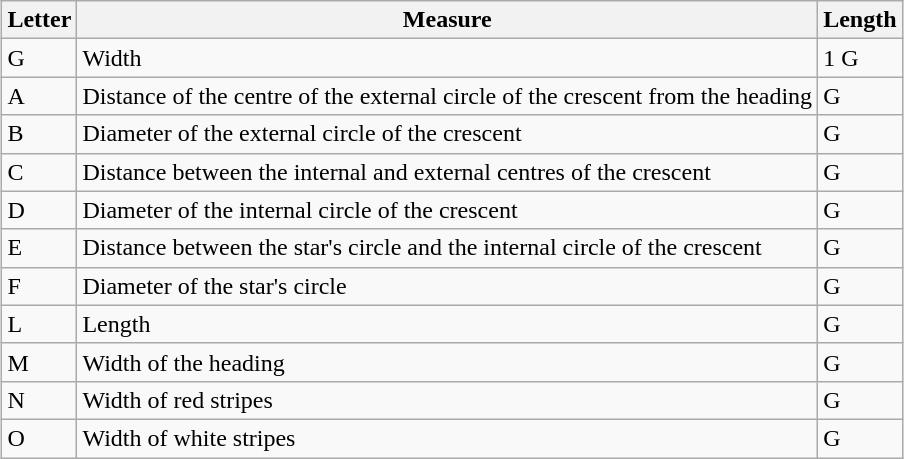<table class="wikitable" style="margin:auto;">
<tr>
<th>Letter</th>
<th>Measure</th>
<th>Length</th>
</tr>
<tr>
<td>G</td>
<td>Width</td>
<td>1 G</td>
</tr>
<tr>
<td>A</td>
<td>Distance of the centre of the external circle of the crescent from the heading</td>
<td> G</td>
</tr>
<tr>
<td>B</td>
<td>Diameter of the external circle of the crescent</td>
<td> G</td>
</tr>
<tr>
<td>C</td>
<td>Distance between the internal and external centres of the crescent</td>
<td> G</td>
</tr>
<tr>
<td>D</td>
<td>Diameter of the internal circle of the crescent</td>
<td> G</td>
</tr>
<tr>
<td>E</td>
<td>Distance between the star's circle and the internal circle of the crescent</td>
<td> G</td>
</tr>
<tr>
<td>F</td>
<td>Diameter of the star's circle</td>
<td> G</td>
</tr>
<tr>
<td>L</td>
<td>Length</td>
<td> G</td>
</tr>
<tr>
<td>M</td>
<td>Width of the heading</td>
<td> G</td>
</tr>
<tr>
<td>N</td>
<td>Width of red stripes</td>
<td> G</td>
</tr>
<tr>
<td>O</td>
<td>Width of white stripes</td>
<td> G</td>
</tr>
</table>
